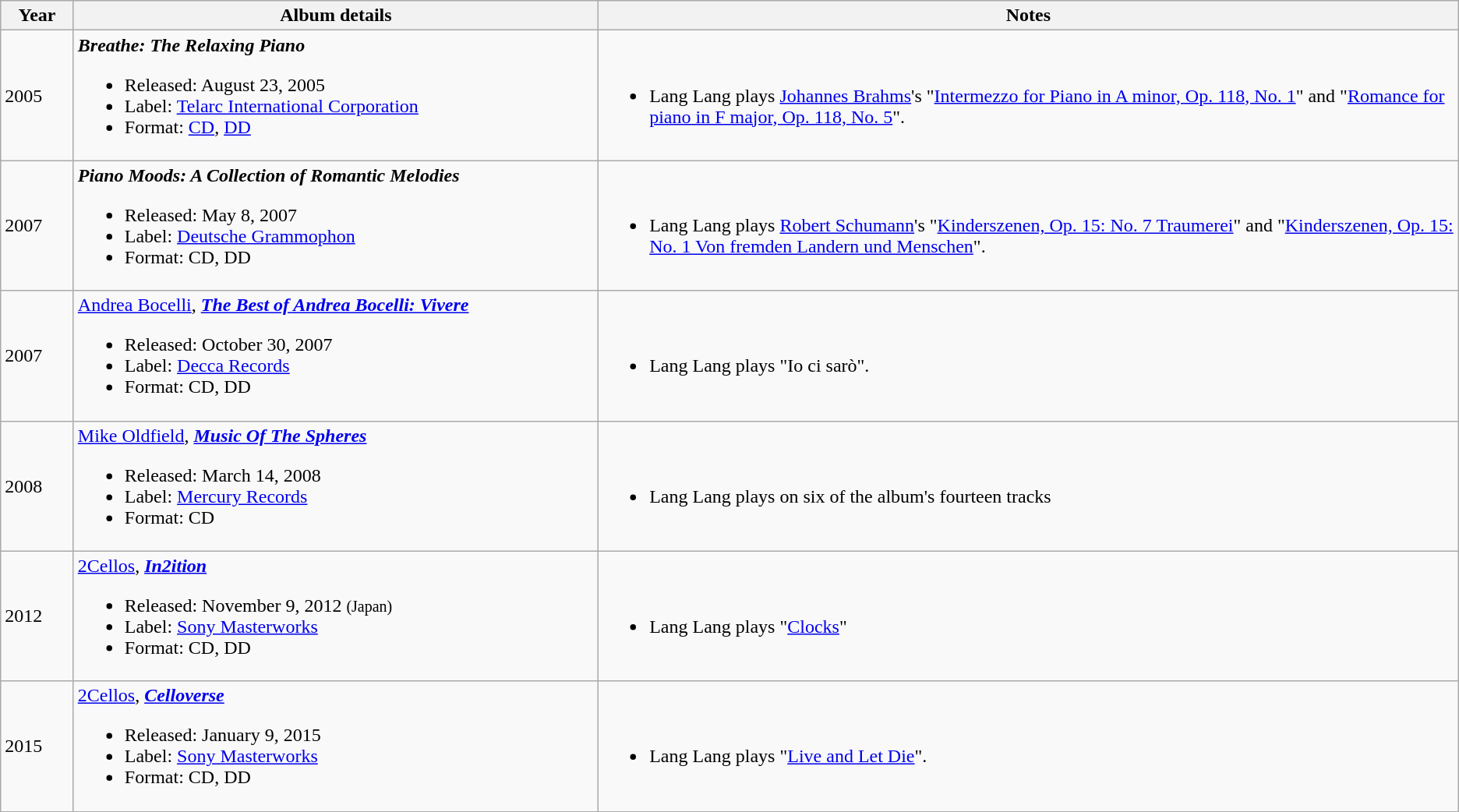<table class="wikitable sortable" border="1">
<tr>
<th width="5%">Year</th>
<th width="36%">Album details</th>
<th width="59%" class="unsortable">Notes</th>
</tr>
<tr>
<td>2005</td>
<td><strong><em>Breathe: The Relaxing Piano</em></strong><br><ul><li>Released: August 23, 2005</li><li>Label: <a href='#'>Telarc International Corporation</a></li><li>Format: <a href='#'>CD</a>, <a href='#'>DD</a></li></ul></td>
<td><br><ul><li>Lang Lang plays <a href='#'>Johannes Brahms</a>'s "<a href='#'>Intermezzo for Piano in A minor, Op. 118, No. 1</a>" and "<a href='#'>Romance for piano in F major, Op. 118, No. 5</a>".</li></ul></td>
</tr>
<tr>
<td>2007</td>
<td><strong><em>Piano Moods: A Collection of Romantic Melodies</em></strong><br><ul><li>Released: May 8, 2007</li><li>Label: <a href='#'>Deutsche Grammophon</a></li><li>Format: CD, DD</li></ul></td>
<td><br><ul><li>Lang Lang plays <a href='#'>Robert Schumann</a>'s "<a href='#'>Kinderszenen, Op. 15: No. 7 Traumerei</a>" and "<a href='#'>Kinderszenen, Op. 15: No. 1 Von fremden Landern und Menschen</a>".</li></ul></td>
</tr>
<tr>
<td>2007</td>
<td><a href='#'>Andrea Bocelli</a>, <strong><em><a href='#'>The Best of Andrea Bocelli: Vivere</a></em></strong><br><ul><li>Released: October 30, 2007</li><li>Label: <a href='#'>Decca Records</a></li><li>Format: CD, DD</li></ul></td>
<td><br><ul><li>Lang Lang plays "Io ci sarò".</li></ul></td>
</tr>
<tr>
<td>2008</td>
<td><a href='#'>Mike Oldfield</a>, <strong><em><a href='#'>Music Of The Spheres</a></em></strong><br><ul><li>Released: March 14, 2008</li><li>Label: <a href='#'>Mercury Records</a></li><li>Format: CD</li></ul></td>
<td><br><ul><li>Lang Lang plays on six of the album's fourteen tracks</li></ul></td>
</tr>
<tr>
<td>2012</td>
<td><a href='#'>2Cellos</a>, <strong><em><a href='#'>In2ition</a></em></strong><br><ul><li>Released: November 9, 2012 <small>(Japan)</small></li><li>Label: <a href='#'>Sony Masterworks</a></li><li>Format: CD, DD</li></ul></td>
<td><br><ul><li>Lang Lang plays "<a href='#'>Clocks</a>"</li></ul></td>
</tr>
<tr>
<td>2015</td>
<td><a href='#'>2Cellos</a>, <strong><em><a href='#'>Celloverse</a></em></strong><br><ul><li>Released: January 9, 2015</li><li>Label: <a href='#'>Sony Masterworks</a></li><li>Format: CD, DD</li></ul></td>
<td><br><ul><li>Lang Lang plays "<a href='#'>Live and Let Die</a>".</li></ul></td>
</tr>
</table>
